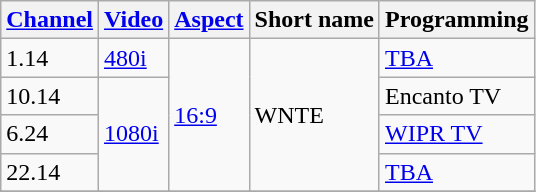<table class="wikitable">
<tr>
<th><a href='#'>Channel</a></th>
<th><a href='#'>Video</a></th>
<th><a href='#'>Aspect</a></th>
<th>Short name</th>
<th>Programming</th>
</tr>
<tr>
<td>1.14</td>
<td><a href='#'>480i</a></td>
<td rowspan=4><a href='#'>16:9</a></td>
<td rowspan="4">WNTE</td>
<td><a href='#'>TBA</a></td>
</tr>
<tr>
<td>10.14</td>
<td rowspan="3"><a href='#'>1080i</a></td>
<td>Encanto TV</td>
</tr>
<tr>
<td>6.24</td>
<td><a href='#'>WIPR TV</a></td>
</tr>
<tr>
<td>22.14</td>
<td><a href='#'>TBA</a></td>
</tr>
<tr>
</tr>
</table>
